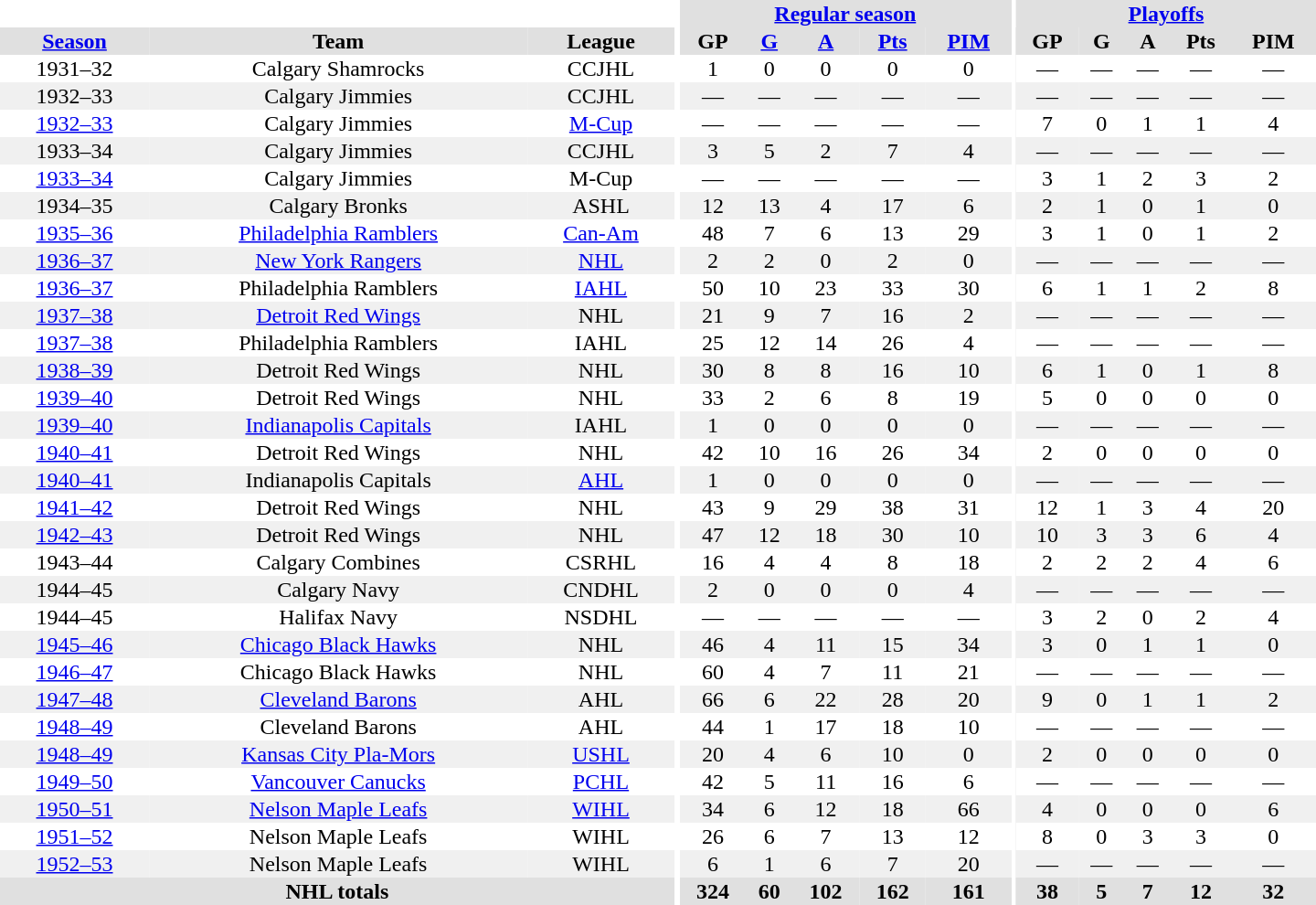<table border="0" cellpadding="1" cellspacing="0" style="text-align:center; width:60em">
<tr bgcolor="#e0e0e0">
<th colspan="3" bgcolor="#ffffff"></th>
<th rowspan="100" bgcolor="#ffffff"></th>
<th colspan="5"><a href='#'>Regular season</a></th>
<th rowspan="100" bgcolor="#ffffff"></th>
<th colspan="5"><a href='#'>Playoffs</a></th>
</tr>
<tr bgcolor="#e0e0e0">
<th><a href='#'>Season</a></th>
<th>Team</th>
<th>League</th>
<th>GP</th>
<th><a href='#'>G</a></th>
<th><a href='#'>A</a></th>
<th><a href='#'>Pts</a></th>
<th><a href='#'>PIM</a></th>
<th>GP</th>
<th>G</th>
<th>A</th>
<th>Pts</th>
<th>PIM</th>
</tr>
<tr>
<td>1931–32</td>
<td>Calgary Shamrocks</td>
<td>CCJHL</td>
<td>1</td>
<td>0</td>
<td>0</td>
<td>0</td>
<td>0</td>
<td>—</td>
<td>—</td>
<td>—</td>
<td>—</td>
<td>—</td>
</tr>
<tr bgcolor="#f0f0f0">
<td>1932–33</td>
<td>Calgary Jimmies</td>
<td>CCJHL</td>
<td>—</td>
<td>—</td>
<td>—</td>
<td>—</td>
<td>—</td>
<td>—</td>
<td>—</td>
<td>—</td>
<td>—</td>
<td>—</td>
</tr>
<tr>
<td><a href='#'>1932–33</a></td>
<td>Calgary Jimmies</td>
<td><a href='#'>M-Cup</a></td>
<td>—</td>
<td>—</td>
<td>—</td>
<td>—</td>
<td>—</td>
<td>7</td>
<td>0</td>
<td>1</td>
<td>1</td>
<td>4</td>
</tr>
<tr bgcolor="#f0f0f0">
<td>1933–34</td>
<td>Calgary Jimmies</td>
<td>CCJHL</td>
<td>3</td>
<td>5</td>
<td>2</td>
<td>7</td>
<td>4</td>
<td>—</td>
<td>—</td>
<td>—</td>
<td>—</td>
<td>—</td>
</tr>
<tr>
<td><a href='#'>1933–34</a></td>
<td>Calgary Jimmies</td>
<td>M-Cup</td>
<td>—</td>
<td>—</td>
<td>—</td>
<td>—</td>
<td>—</td>
<td>3</td>
<td>1</td>
<td>2</td>
<td>3</td>
<td>2</td>
</tr>
<tr bgcolor="#f0f0f0">
<td>1934–35</td>
<td>Calgary Bronks</td>
<td>ASHL</td>
<td>12</td>
<td>13</td>
<td>4</td>
<td>17</td>
<td>6</td>
<td>2</td>
<td>1</td>
<td>0</td>
<td>1</td>
<td>0</td>
</tr>
<tr>
<td><a href='#'>1935–36</a></td>
<td><a href='#'>Philadelphia Ramblers</a></td>
<td><a href='#'>Can-Am</a></td>
<td>48</td>
<td>7</td>
<td>6</td>
<td>13</td>
<td>29</td>
<td>3</td>
<td>1</td>
<td>0</td>
<td>1</td>
<td>2</td>
</tr>
<tr bgcolor="#f0f0f0">
<td><a href='#'>1936–37</a></td>
<td><a href='#'>New York Rangers</a></td>
<td><a href='#'>NHL</a></td>
<td>2</td>
<td>2</td>
<td>0</td>
<td>2</td>
<td>0</td>
<td>—</td>
<td>—</td>
<td>—</td>
<td>—</td>
<td>—</td>
</tr>
<tr>
<td><a href='#'>1936–37</a></td>
<td>Philadelphia Ramblers</td>
<td><a href='#'>IAHL</a></td>
<td>50</td>
<td>10</td>
<td>23</td>
<td>33</td>
<td>30</td>
<td>6</td>
<td>1</td>
<td>1</td>
<td>2</td>
<td>8</td>
</tr>
<tr bgcolor="#f0f0f0">
<td><a href='#'>1937–38</a></td>
<td><a href='#'>Detroit Red Wings</a></td>
<td>NHL</td>
<td>21</td>
<td>9</td>
<td>7</td>
<td>16</td>
<td>2</td>
<td>—</td>
<td>—</td>
<td>—</td>
<td>—</td>
<td>—</td>
</tr>
<tr>
<td><a href='#'>1937–38</a></td>
<td>Philadelphia Ramblers</td>
<td>IAHL</td>
<td>25</td>
<td>12</td>
<td>14</td>
<td>26</td>
<td>4</td>
<td>—</td>
<td>—</td>
<td>—</td>
<td>—</td>
<td>—</td>
</tr>
<tr bgcolor="#f0f0f0">
<td><a href='#'>1938–39</a></td>
<td>Detroit Red Wings</td>
<td>NHL</td>
<td>30</td>
<td>8</td>
<td>8</td>
<td>16</td>
<td>10</td>
<td>6</td>
<td>1</td>
<td>0</td>
<td>1</td>
<td>8</td>
</tr>
<tr>
<td><a href='#'>1939–40</a></td>
<td>Detroit Red Wings</td>
<td>NHL</td>
<td>33</td>
<td>2</td>
<td>6</td>
<td>8</td>
<td>19</td>
<td>5</td>
<td>0</td>
<td>0</td>
<td>0</td>
<td>0</td>
</tr>
<tr bgcolor="#f0f0f0">
<td><a href='#'>1939–40</a></td>
<td><a href='#'>Indianapolis Capitals</a></td>
<td>IAHL</td>
<td>1</td>
<td>0</td>
<td>0</td>
<td>0</td>
<td>0</td>
<td>—</td>
<td>—</td>
<td>—</td>
<td>—</td>
<td>—</td>
</tr>
<tr>
<td><a href='#'>1940–41</a></td>
<td>Detroit Red Wings</td>
<td>NHL</td>
<td>42</td>
<td>10</td>
<td>16</td>
<td>26</td>
<td>34</td>
<td>2</td>
<td>0</td>
<td>0</td>
<td>0</td>
<td>0</td>
</tr>
<tr bgcolor="#f0f0f0">
<td><a href='#'>1940–41</a></td>
<td>Indianapolis Capitals</td>
<td><a href='#'>AHL</a></td>
<td>1</td>
<td>0</td>
<td>0</td>
<td>0</td>
<td>0</td>
<td>—</td>
<td>—</td>
<td>—</td>
<td>—</td>
<td>—</td>
</tr>
<tr>
<td><a href='#'>1941–42</a></td>
<td>Detroit Red Wings</td>
<td>NHL</td>
<td>43</td>
<td>9</td>
<td>29</td>
<td>38</td>
<td>31</td>
<td>12</td>
<td>1</td>
<td>3</td>
<td>4</td>
<td>20</td>
</tr>
<tr bgcolor="#f0f0f0">
<td><a href='#'>1942–43</a></td>
<td>Detroit Red Wings</td>
<td>NHL</td>
<td>47</td>
<td>12</td>
<td>18</td>
<td>30</td>
<td>10</td>
<td>10</td>
<td>3</td>
<td>3</td>
<td>6</td>
<td>4</td>
</tr>
<tr>
<td>1943–44</td>
<td>Calgary Combines</td>
<td>CSRHL</td>
<td>16</td>
<td>4</td>
<td>4</td>
<td>8</td>
<td>18</td>
<td>2</td>
<td>2</td>
<td>2</td>
<td>4</td>
<td>6</td>
</tr>
<tr bgcolor="#f0f0f0">
<td>1944–45</td>
<td>Calgary Navy</td>
<td>CNDHL</td>
<td>2</td>
<td>0</td>
<td>0</td>
<td>0</td>
<td>4</td>
<td>—</td>
<td>—</td>
<td>—</td>
<td>—</td>
<td>—</td>
</tr>
<tr>
<td>1944–45</td>
<td>Halifax Navy</td>
<td>NSDHL</td>
<td>—</td>
<td>—</td>
<td>—</td>
<td>—</td>
<td>—</td>
<td>3</td>
<td>2</td>
<td>0</td>
<td>2</td>
<td>4</td>
</tr>
<tr bgcolor="#f0f0f0">
<td><a href='#'>1945–46</a></td>
<td><a href='#'>Chicago Black Hawks</a></td>
<td>NHL</td>
<td>46</td>
<td>4</td>
<td>11</td>
<td>15</td>
<td>34</td>
<td>3</td>
<td>0</td>
<td>1</td>
<td>1</td>
<td>0</td>
</tr>
<tr>
<td><a href='#'>1946–47</a></td>
<td>Chicago Black Hawks</td>
<td>NHL</td>
<td>60</td>
<td>4</td>
<td>7</td>
<td>11</td>
<td>21</td>
<td>—</td>
<td>—</td>
<td>—</td>
<td>—</td>
<td>—</td>
</tr>
<tr bgcolor="#f0f0f0">
<td><a href='#'>1947–48</a></td>
<td><a href='#'>Cleveland Barons</a></td>
<td>AHL</td>
<td>66</td>
<td>6</td>
<td>22</td>
<td>28</td>
<td>20</td>
<td>9</td>
<td>0</td>
<td>1</td>
<td>1</td>
<td>2</td>
</tr>
<tr>
<td><a href='#'>1948–49</a></td>
<td>Cleveland Barons</td>
<td>AHL</td>
<td>44</td>
<td>1</td>
<td>17</td>
<td>18</td>
<td>10</td>
<td>—</td>
<td>—</td>
<td>—</td>
<td>—</td>
<td>—</td>
</tr>
<tr bgcolor="#f0f0f0">
<td><a href='#'>1948–49</a></td>
<td><a href='#'>Kansas City Pla-Mors</a></td>
<td><a href='#'>USHL</a></td>
<td>20</td>
<td>4</td>
<td>6</td>
<td>10</td>
<td>0</td>
<td>2</td>
<td>0</td>
<td>0</td>
<td>0</td>
<td>0</td>
</tr>
<tr>
<td><a href='#'>1949–50</a></td>
<td><a href='#'>Vancouver Canucks</a></td>
<td><a href='#'>PCHL</a></td>
<td>42</td>
<td>5</td>
<td>11</td>
<td>16</td>
<td>6</td>
<td>—</td>
<td>—</td>
<td>—</td>
<td>—</td>
<td>—</td>
</tr>
<tr bgcolor="#f0f0f0">
<td><a href='#'>1950–51</a></td>
<td><a href='#'>Nelson Maple Leafs</a></td>
<td><a href='#'>WIHL</a></td>
<td>34</td>
<td>6</td>
<td>12</td>
<td>18</td>
<td>66</td>
<td>4</td>
<td>0</td>
<td>0</td>
<td>0</td>
<td>6</td>
</tr>
<tr>
<td><a href='#'>1951–52</a></td>
<td>Nelson Maple Leafs</td>
<td>WIHL</td>
<td>26</td>
<td>6</td>
<td>7</td>
<td>13</td>
<td>12</td>
<td>8</td>
<td>0</td>
<td>3</td>
<td>3</td>
<td>0</td>
</tr>
<tr bgcolor="#f0f0f0">
<td><a href='#'>1952–53</a></td>
<td>Nelson Maple Leafs</td>
<td>WIHL</td>
<td>6</td>
<td>1</td>
<td>6</td>
<td>7</td>
<td>20</td>
<td>—</td>
<td>—</td>
<td>—</td>
<td>—</td>
<td>—</td>
</tr>
<tr bgcolor="#e0e0e0">
<th colspan="3">NHL totals</th>
<th>324</th>
<th>60</th>
<th>102</th>
<th>162</th>
<th>161</th>
<th>38</th>
<th>5</th>
<th>7</th>
<th>12</th>
<th>32</th>
</tr>
</table>
